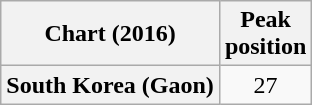<table class="wikitable plainrowheaders" style="text-align:center">
<tr>
<th scope="col">Chart (2016)</th>
<th scope="col">Peak<br>position</th>
</tr>
<tr>
<th scope="row">South Korea (Gaon)</th>
<td>27</td>
</tr>
</table>
